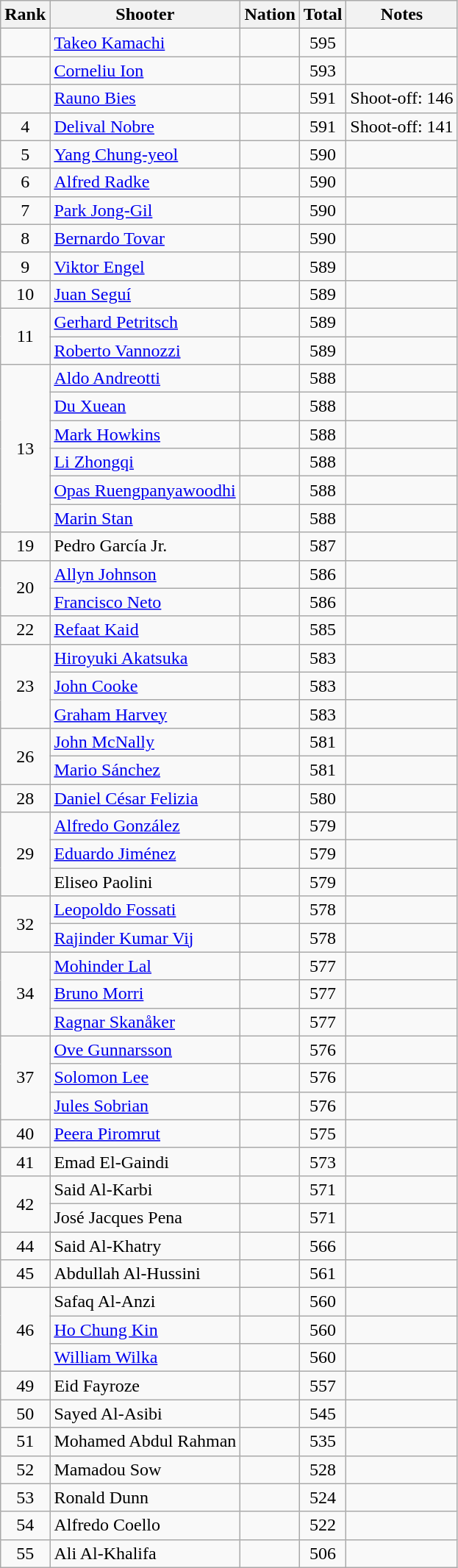<table class="wikitable sortable" style="text-align:center">
<tr>
<th>Rank</th>
<th>Shooter</th>
<th>Nation</th>
<th>Total</th>
<th>Notes</th>
</tr>
<tr>
<td></td>
<td align=left><a href='#'>Takeo Kamachi</a></td>
<td align=left></td>
<td>595</td>
<td></td>
</tr>
<tr>
<td></td>
<td align=left><a href='#'>Corneliu Ion</a></td>
<td align=left></td>
<td>593</td>
<td></td>
</tr>
<tr>
<td></td>
<td align=left><a href='#'>Rauno Bies</a></td>
<td align=left></td>
<td>591</td>
<td>Shoot-off: 146</td>
</tr>
<tr>
<td>4</td>
<td align=left><a href='#'>Delival Nobre</a></td>
<td align=left></td>
<td>591</td>
<td>Shoot-off: 141</td>
</tr>
<tr>
<td>5</td>
<td align=left><a href='#'>Yang Chung-yeol</a></td>
<td align=left></td>
<td>590</td>
<td></td>
</tr>
<tr>
<td>6</td>
<td align=left><a href='#'>Alfred Radke</a></td>
<td align=left></td>
<td>590</td>
<td></td>
</tr>
<tr>
<td>7</td>
<td align=left><a href='#'>Park Jong-Gil</a></td>
<td align=left></td>
<td>590</td>
<td></td>
</tr>
<tr>
<td>8</td>
<td align=left><a href='#'>Bernardo Tovar</a></td>
<td align=left></td>
<td>590</td>
<td></td>
</tr>
<tr>
<td>9</td>
<td align=left><a href='#'>Viktor Engel</a></td>
<td align=left></td>
<td>589</td>
<td></td>
</tr>
<tr>
<td>10</td>
<td align=left><a href='#'>Juan Seguí</a></td>
<td align=left></td>
<td>589</td>
<td></td>
</tr>
<tr>
<td rowspan=2>11</td>
<td align=left><a href='#'>Gerhard Petritsch</a></td>
<td align=left></td>
<td>589</td>
<td></td>
</tr>
<tr>
<td align=left><a href='#'>Roberto Vannozzi</a></td>
<td align=left></td>
<td>589</td>
<td></td>
</tr>
<tr>
<td rowspan=6>13</td>
<td align=left><a href='#'>Aldo Andreotti</a></td>
<td align=left></td>
<td>588</td>
<td></td>
</tr>
<tr>
<td align=left><a href='#'>Du Xuean</a></td>
<td align=left></td>
<td>588</td>
<td></td>
</tr>
<tr>
<td align=left><a href='#'>Mark Howkins</a></td>
<td align=left></td>
<td>588</td>
<td></td>
</tr>
<tr>
<td align=left><a href='#'>Li Zhongqi</a></td>
<td align=left></td>
<td>588</td>
<td></td>
</tr>
<tr>
<td align=left><a href='#'>Opas Ruengpanyawoodhi</a></td>
<td align=left></td>
<td>588</td>
<td></td>
</tr>
<tr>
<td align=left><a href='#'>Marin Stan</a></td>
<td align=left></td>
<td>588</td>
<td></td>
</tr>
<tr>
<td>19</td>
<td align=left>Pedro García Jr.</td>
<td align=left></td>
<td>587</td>
<td></td>
</tr>
<tr>
<td rowspan=2>20</td>
<td align=left><a href='#'>Allyn Johnson</a></td>
<td align=left></td>
<td>586</td>
<td></td>
</tr>
<tr>
<td align=left><a href='#'>Francisco Neto</a></td>
<td align=left></td>
<td>586</td>
<td></td>
</tr>
<tr>
<td>22</td>
<td align=left><a href='#'>Refaat Kaid</a></td>
<td align=left></td>
<td>585</td>
<td></td>
</tr>
<tr>
<td rowspan=3>23</td>
<td align=left><a href='#'>Hiroyuki Akatsuka</a></td>
<td align=left></td>
<td>583</td>
<td></td>
</tr>
<tr>
<td align=left><a href='#'>John Cooke</a></td>
<td align=left></td>
<td>583</td>
<td></td>
</tr>
<tr>
<td align=left><a href='#'>Graham Harvey</a></td>
<td align=left></td>
<td>583</td>
<td></td>
</tr>
<tr>
<td rowspan=2>26</td>
<td align=left><a href='#'>John McNally</a></td>
<td align=left></td>
<td>581</td>
<td></td>
</tr>
<tr>
<td align=left><a href='#'>Mario Sánchez</a></td>
<td align=left></td>
<td>581</td>
<td></td>
</tr>
<tr>
<td>28</td>
<td align=left><a href='#'>Daniel César Felizia</a></td>
<td align=left></td>
<td>580</td>
<td></td>
</tr>
<tr>
<td rowspan=3>29</td>
<td align=left><a href='#'>Alfredo González</a></td>
<td align=left></td>
<td>579</td>
<td></td>
</tr>
<tr>
<td align=left><a href='#'>Eduardo Jiménez</a></td>
<td align=left></td>
<td>579</td>
<td></td>
</tr>
<tr>
<td align=left>Eliseo Paolini</td>
<td align=left></td>
<td>579</td>
<td></td>
</tr>
<tr>
<td rowspan=2>32</td>
<td align=left><a href='#'>Leopoldo Fossati</a></td>
<td align=left></td>
<td>578</td>
<td></td>
</tr>
<tr>
<td align=left><a href='#'>Rajinder Kumar Vij</a></td>
<td align=left></td>
<td>578</td>
<td></td>
</tr>
<tr>
<td rowspan=3>34</td>
<td align=left><a href='#'>Mohinder Lal</a></td>
<td align=left></td>
<td>577</td>
<td></td>
</tr>
<tr>
<td align=left><a href='#'>Bruno Morri</a></td>
<td align=left></td>
<td>577</td>
<td></td>
</tr>
<tr>
<td align=left><a href='#'>Ragnar Skanåker</a></td>
<td align=left></td>
<td>577</td>
<td></td>
</tr>
<tr>
<td rowspan=3>37</td>
<td align=left><a href='#'>Ove Gunnarsson</a></td>
<td align=left></td>
<td>576</td>
<td></td>
</tr>
<tr>
<td align=left><a href='#'>Solomon Lee</a></td>
<td align=left></td>
<td>576</td>
<td></td>
</tr>
<tr>
<td align=left><a href='#'>Jules Sobrian</a></td>
<td align=left></td>
<td>576</td>
<td></td>
</tr>
<tr>
<td>40</td>
<td align=left><a href='#'>Peera Piromrut</a></td>
<td align=left></td>
<td>575</td>
<td></td>
</tr>
<tr>
<td>41</td>
<td align=left>Emad El-Gaindi</td>
<td align=left></td>
<td>573</td>
<td></td>
</tr>
<tr>
<td rowspan=2>42</td>
<td align=left>Said Al-Karbi</td>
<td align=left></td>
<td>571</td>
<td></td>
</tr>
<tr>
<td align=left>José Jacques Pena</td>
<td align=left></td>
<td>571</td>
<td></td>
</tr>
<tr>
<td>44</td>
<td align=left>Said Al-Khatry</td>
<td align=left></td>
<td>566</td>
<td></td>
</tr>
<tr>
<td>45</td>
<td align=left>Abdullah Al-Hussini</td>
<td align=left></td>
<td>561</td>
<td></td>
</tr>
<tr>
<td rowspan=3>46</td>
<td align=left>Safaq Al-Anzi</td>
<td align=left></td>
<td>560</td>
<td></td>
</tr>
<tr>
<td align=left><a href='#'>Ho Chung Kin</a></td>
<td align=left></td>
<td>560</td>
<td></td>
</tr>
<tr>
<td align=left><a href='#'>William Wilka</a></td>
<td align=left></td>
<td>560</td>
<td></td>
</tr>
<tr>
<td>49</td>
<td align=left>Eid Fayroze</td>
<td align=left></td>
<td>557</td>
<td></td>
</tr>
<tr>
<td>50</td>
<td align=left>Sayed Al-Asibi</td>
<td align=left></td>
<td>545</td>
<td></td>
</tr>
<tr>
<td>51</td>
<td align=left>Mohamed Abdul Rahman</td>
<td align=left></td>
<td>535</td>
<td></td>
</tr>
<tr>
<td>52</td>
<td align=left>Mamadou Sow</td>
<td align=left></td>
<td>528</td>
<td></td>
</tr>
<tr>
<td>53</td>
<td align=left>Ronald Dunn</td>
<td align=left></td>
<td>524</td>
<td></td>
</tr>
<tr>
<td>54</td>
<td align=left>Alfredo Coello</td>
<td align=left></td>
<td>522</td>
<td></td>
</tr>
<tr>
<td>55</td>
<td align=left>Ali Al-Khalifa</td>
<td align=left></td>
<td>506</td>
<td></td>
</tr>
</table>
